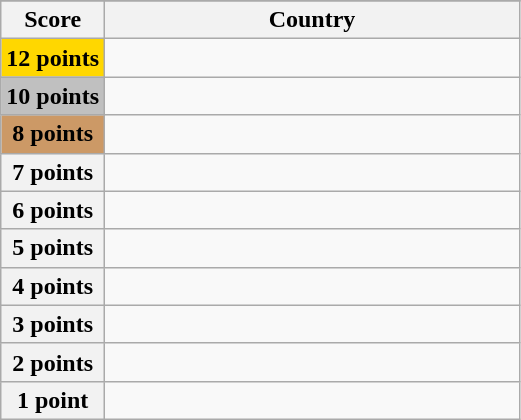<table class="wikitable">
<tr>
</tr>
<tr>
<th scope="col" width="20%">Score</th>
<th scope="col">Country</th>
</tr>
<tr>
<th scope="row" style="background:gold">12 points</th>
<td></td>
</tr>
<tr>
<th scope="row" style="background:silver">10 points</th>
<td></td>
</tr>
<tr>
<th scope="row" style="background:#CC9966">8 points</th>
<td></td>
</tr>
<tr>
<th scope="row">7 points</th>
<td></td>
</tr>
<tr>
<th scope="row">6 points</th>
<td></td>
</tr>
<tr>
<th scope="row">5 points</th>
<td></td>
</tr>
<tr>
<th scope="row">4 points</th>
<td></td>
</tr>
<tr>
<th scope="row">3 points</th>
<td></td>
</tr>
<tr>
<th scope="row">2 points</th>
<td></td>
</tr>
<tr>
<th scope="row">1 point</th>
<td></td>
</tr>
</table>
